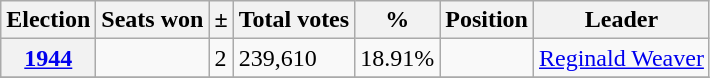<table class="wikitable sortable">
<tr>
<th>Election</th>
<th>Seats won</th>
<th>±</th>
<th>Total votes</th>
<th>%</th>
<th>Position</th>
<th>Leader</th>
</tr>
<tr>
<th><a href='#'>1944</a></th>
<td></td>
<td>2</td>
<td>239,610</td>
<td>18.91%</td>
<td></td>
<td><a href='#'>Reginald Weaver</a></td>
</tr>
<tr>
</tr>
</table>
